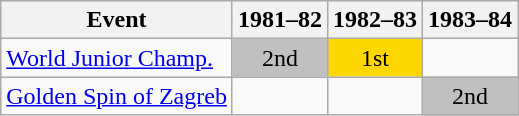<table class="wikitable" style="text-align:center">
<tr>
<th>Event</th>
<th>1981–82</th>
<th>1982–83</th>
<th>1983–84</th>
</tr>
<tr>
<td align=left><a href='#'>World Junior Champ.</a></td>
<td bgcolor=silver>2nd</td>
<td bgcolor=gold>1st</td>
<td></td>
</tr>
<tr>
<td align=left><a href='#'>Golden Spin of Zagreb</a></td>
<td></td>
<td></td>
<td bgcolor=silver>2nd</td>
</tr>
</table>
